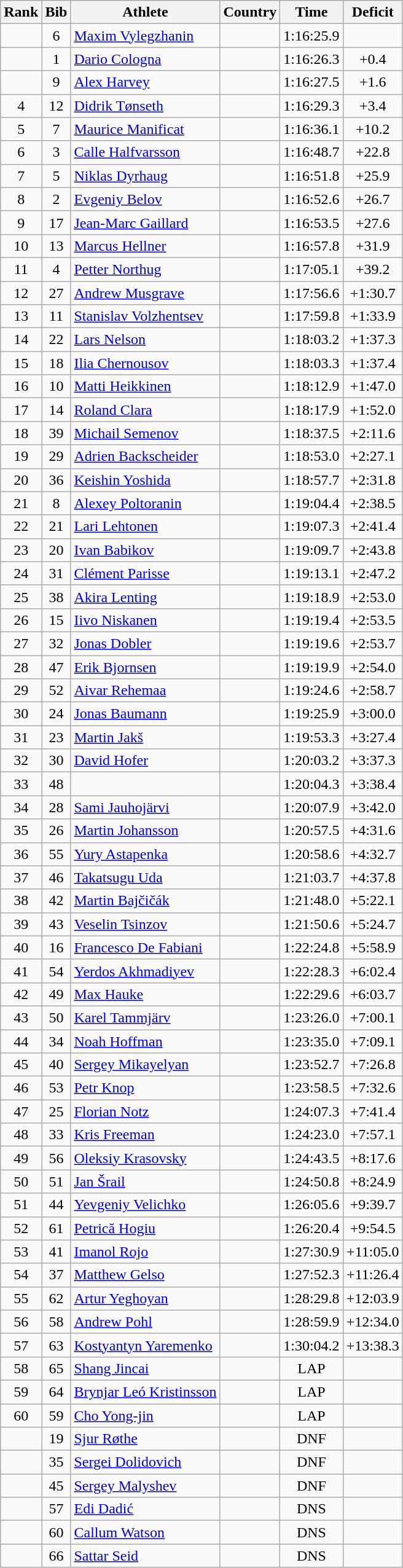<table class="wikitable sortable" style="text-align:center">
<tr>
<th>Rank</th>
<th>Bib</th>
<th>Athlete</th>
<th>Country</th>
<th>Time</th>
<th>Deficit</th>
</tr>
<tr>
<td></td>
<td>6</td>
<td align=left><a href='#'>Maxim Vylegzhanin</a></td>
<td align=left></td>
<td>1:16:25.9</td>
<td></td>
</tr>
<tr>
<td></td>
<td>1</td>
<td align=left><a href='#'>Dario Cologna</a></td>
<td align=left></td>
<td>1:16:26.3</td>
<td>+0.4</td>
</tr>
<tr>
<td></td>
<td>9</td>
<td align=left><a href='#'>Alex Harvey</a></td>
<td align=left></td>
<td>1:16:27.5</td>
<td>+1.6</td>
</tr>
<tr>
<td>4</td>
<td>12</td>
<td align=left><a href='#'>Didrik Tønseth</a></td>
<td align=left></td>
<td>1:16:29.3</td>
<td>+3.4</td>
</tr>
<tr>
<td>5</td>
<td>7</td>
<td align=left><a href='#'>Maurice Manificat</a></td>
<td align=left></td>
<td>1:16:36.1</td>
<td>+10.2</td>
</tr>
<tr>
<td>6</td>
<td>3</td>
<td align=left><a href='#'>Calle Halfvarsson</a></td>
<td align=left></td>
<td>1:16:48.7</td>
<td>+22.8</td>
</tr>
<tr>
<td>7</td>
<td>5</td>
<td align=left><a href='#'>Niklas Dyrhaug</a></td>
<td align=left></td>
<td>1:16:51.8</td>
<td>+25.9</td>
</tr>
<tr>
<td>8</td>
<td>2</td>
<td align=left><a href='#'>Evgeniy Belov</a></td>
<td align=left></td>
<td>1:16:52.6</td>
<td>+26.7</td>
</tr>
<tr>
<td>9</td>
<td>17</td>
<td align=left><a href='#'>Jean-Marc Gaillard</a></td>
<td align=left></td>
<td>1:16:53.5</td>
<td>+27.6</td>
</tr>
<tr>
<td>10</td>
<td>13</td>
<td align=left><a href='#'>Marcus Hellner</a></td>
<td align=left></td>
<td>1:16:57.8</td>
<td>+31.9</td>
</tr>
<tr>
<td>11</td>
<td>4</td>
<td align=left><a href='#'>Petter Northug</a></td>
<td align=left></td>
<td>1:17:05.1</td>
<td>+39.2</td>
</tr>
<tr>
<td>12</td>
<td>27</td>
<td align=left><a href='#'>Andrew Musgrave</a></td>
<td align=left></td>
<td>1:17:56.6</td>
<td>+1:30.7</td>
</tr>
<tr>
<td>13</td>
<td>11</td>
<td align=left><a href='#'>Stanislav Volzhentsev</a></td>
<td align=left></td>
<td>1:17:59.8</td>
<td>+1:33.9</td>
</tr>
<tr>
<td>14</td>
<td>22</td>
<td align=left><a href='#'>Lars Nelson</a></td>
<td align=left></td>
<td>1:18:03.2</td>
<td>+1:37.3</td>
</tr>
<tr>
<td>15</td>
<td>18</td>
<td align=left><a href='#'>Ilia Chernousov</a></td>
<td align=left></td>
<td>1:18:03.3</td>
<td>+1:37.4</td>
</tr>
<tr>
<td>16</td>
<td>10</td>
<td align=left><a href='#'>Matti Heikkinen</a></td>
<td align=left></td>
<td>1:18:12.9</td>
<td>+1:47.0</td>
</tr>
<tr>
<td>17</td>
<td>14</td>
<td align=left><a href='#'>Roland Clara</a></td>
<td align=left></td>
<td>1:18:17.9</td>
<td>+1:52.0</td>
</tr>
<tr>
<td>18</td>
<td>39</td>
<td align=left><a href='#'>Michail Semenov</a></td>
<td align=left></td>
<td>1:18:37.5</td>
<td>+2:11.6</td>
</tr>
<tr>
<td>19</td>
<td>29</td>
<td align=left><a href='#'>Adrien Backscheider</a></td>
<td align=left></td>
<td>1:18:53.0</td>
<td>+2:27.1</td>
</tr>
<tr>
<td>20</td>
<td>36</td>
<td align=left><a href='#'>Keishin Yoshida</a></td>
<td align=left></td>
<td>1:18:57.7</td>
<td>+2:31.8</td>
</tr>
<tr>
<td>21</td>
<td>8</td>
<td align=left><a href='#'>Alexey Poltoranin</a></td>
<td align=left></td>
<td>1:19:04.4</td>
<td>+2:38.5</td>
</tr>
<tr>
<td>22</td>
<td>21</td>
<td align=left><a href='#'>Lari Lehtonen</a></td>
<td align=left></td>
<td>1:19:07.3</td>
<td>+2:41.4</td>
</tr>
<tr>
<td>23</td>
<td>20</td>
<td align=left><a href='#'>Ivan Babikov</a></td>
<td align=left></td>
<td>1:19:09.7</td>
<td>+2:43.8</td>
</tr>
<tr>
<td>24</td>
<td>31</td>
<td align=left><a href='#'>Clément Parisse</a></td>
<td align=left></td>
<td>1:19:13.1</td>
<td>+2:47.2</td>
</tr>
<tr>
<td>25</td>
<td>38</td>
<td align=left><a href='#'>Akira Lenting</a></td>
<td align=left></td>
<td>1:19:18.9</td>
<td>+2:53.0</td>
</tr>
<tr>
<td>26</td>
<td>15</td>
<td align=left><a href='#'>Iivo Niskanen</a></td>
<td align=left></td>
<td>1:19:19.4</td>
<td>+2:53.5</td>
</tr>
<tr>
<td>27</td>
<td>32</td>
<td align=left><a href='#'>Jonas Dobler</a></td>
<td align=left></td>
<td>1:19:19.6</td>
<td>+2:53.7</td>
</tr>
<tr>
<td>28</td>
<td>47</td>
<td align=left><a href='#'>Erik Bjornsen</a></td>
<td align=left></td>
<td>1:19:19.9</td>
<td>+2:54.0</td>
</tr>
<tr>
<td>29</td>
<td>52</td>
<td align=left><a href='#'>Aivar Rehemaa</a></td>
<td align=left></td>
<td>1:19:24.6</td>
<td>+2:58.7</td>
</tr>
<tr>
<td>30</td>
<td>24</td>
<td align=left><a href='#'>Jonas Baumann</a></td>
<td align=left></td>
<td>1:19:25.9</td>
<td>+3:00.0</td>
</tr>
<tr>
<td>31</td>
<td>23</td>
<td align=left><a href='#'>Martin Jakš</a></td>
<td align=left></td>
<td>1:19:53.3</td>
<td>+3:27.4</td>
</tr>
<tr>
<td>32</td>
<td>30</td>
<td align=left><a href='#'>David Hofer</a></td>
<td align=left></td>
<td>1:20:03.2</td>
<td>+3:37.3</td>
</tr>
<tr>
<td>33</td>
<td>48</td>
<td align=left></td>
<td align=left></td>
<td>1:20:04.3</td>
<td>+3:38.4</td>
</tr>
<tr>
<td>34</td>
<td>28</td>
<td align=left><a href='#'>Sami Jauhojärvi</a></td>
<td align=left></td>
<td>1:20:07.9</td>
<td>+3:42.0</td>
</tr>
<tr>
<td>35</td>
<td>26</td>
<td align=left><a href='#'>Martin Johansson</a></td>
<td align=left></td>
<td>1:20:57.5</td>
<td>+4:31.6</td>
</tr>
<tr>
<td>36</td>
<td>55</td>
<td align=left><a href='#'>Yury Astapenka</a></td>
<td align=left></td>
<td>1:20:58.6</td>
<td>+4:32.7</td>
</tr>
<tr>
<td>37</td>
<td>46</td>
<td align=left><a href='#'>Takatsugu Uda</a></td>
<td align=left></td>
<td>1:21:03.7</td>
<td>+4:37.8</td>
</tr>
<tr>
<td>38</td>
<td>42</td>
<td align=left><a href='#'>Martin Bajčičák</a></td>
<td align=left></td>
<td>1:21:48.0</td>
<td>+5:22.1</td>
</tr>
<tr>
<td>39</td>
<td>43</td>
<td align=left><a href='#'>Veselin Tsinzov</a></td>
<td align=left></td>
<td>1:21:50.6</td>
<td>+5:24.7</td>
</tr>
<tr>
<td>40</td>
<td>16</td>
<td align=left><a href='#'>Francesco De Fabiani</a></td>
<td align=left></td>
<td>1:22:24.8</td>
<td>+5:58.9</td>
</tr>
<tr>
<td>41</td>
<td>54</td>
<td align=left><a href='#'>Yerdos Akhmadiyev</a></td>
<td align=left></td>
<td>1:22:28.3</td>
<td>+6:02.4</td>
</tr>
<tr>
<td>42</td>
<td>49</td>
<td align=left><a href='#'>Max Hauke</a></td>
<td align=left></td>
<td>1:22:29.6</td>
<td>+6:03.7</td>
</tr>
<tr>
<td>43</td>
<td>50</td>
<td align=left><a href='#'>Karel Tammjärv</a></td>
<td align=left></td>
<td>1:23:26.0</td>
<td>+7:00.1</td>
</tr>
<tr>
<td>44</td>
<td>34</td>
<td align=left><a href='#'>Noah Hoffman</a></td>
<td align=left></td>
<td>1:23:35.0</td>
<td>+7:09.1</td>
</tr>
<tr>
<td>45</td>
<td>40</td>
<td align=left><a href='#'>Sergey Mikayelyan</a></td>
<td align=left></td>
<td>1:23:52.7</td>
<td>+7:26.8</td>
</tr>
<tr>
<td>46</td>
<td>53</td>
<td align=left><a href='#'>Petr Knop</a></td>
<td align=left></td>
<td>1:23:58.5</td>
<td>+7:32.6</td>
</tr>
<tr>
<td>47</td>
<td>25</td>
<td align=left><a href='#'>Florian Notz</a></td>
<td align=left></td>
<td>1:24:07.3</td>
<td>+7:41.4</td>
</tr>
<tr>
<td>48</td>
<td>33</td>
<td align=left><a href='#'>Kris Freeman</a></td>
<td align=left></td>
<td>1:24:23.0</td>
<td>+7:57.1</td>
</tr>
<tr>
<td>49</td>
<td>56</td>
<td align=left><a href='#'>Oleksiy Krasovsky</a></td>
<td align=left></td>
<td>1:24:43.5</td>
<td>+8:17.6</td>
</tr>
<tr>
<td>50</td>
<td>51</td>
<td align=left><a href='#'>Jan Šrail</a></td>
<td align=left></td>
<td>1:24:50.8</td>
<td>+8:24.9</td>
</tr>
<tr>
<td>51</td>
<td>44</td>
<td align=left><a href='#'>Yevgeniy Velichko</a></td>
<td align=left></td>
<td>1:26:05.6</td>
<td>+9:39.7</td>
</tr>
<tr>
<td>52</td>
<td>61</td>
<td align=left><a href='#'>Petrică Hogiu</a></td>
<td align=left></td>
<td>1:26:20.4</td>
<td>+9:54.5</td>
</tr>
<tr>
<td>53</td>
<td>41</td>
<td align=left><a href='#'>Imanol Rojo</a></td>
<td align=left></td>
<td>1:27:30.9</td>
<td>+11:05.0</td>
</tr>
<tr>
<td>54</td>
<td>37</td>
<td align=left><a href='#'>Matthew Gelso</a></td>
<td align=left></td>
<td>1:27:52.3</td>
<td>+11:26.4</td>
</tr>
<tr>
<td>55</td>
<td>62</td>
<td align=left><a href='#'>Artur Yeghoyan</a></td>
<td align=left></td>
<td>1:28:29.8</td>
<td>+12:03.9</td>
</tr>
<tr>
<td>56</td>
<td>58</td>
<td align=left><a href='#'>Andrew Pohl</a></td>
<td align=left></td>
<td>1:28:59.9</td>
<td>+12:34.0</td>
</tr>
<tr>
<td>57</td>
<td>63</td>
<td align=left><a href='#'>Kostyantyn Yaremenko</a></td>
<td align=left></td>
<td>1:30:04.2</td>
<td>+13:38.3</td>
</tr>
<tr>
<td>58</td>
<td>65</td>
<td align=left><a href='#'>Shang Jincai</a></td>
<td align=left></td>
<td>LAP</td>
<td></td>
</tr>
<tr>
<td>59</td>
<td>64</td>
<td align=left><a href='#'>Brynjar Leó Kristinsson</a></td>
<td align=left></td>
<td>LAP</td>
<td></td>
</tr>
<tr>
<td>60</td>
<td>59</td>
<td align=left><a href='#'>Cho Yong-jin</a></td>
<td align=left></td>
<td>LAP</td>
<td></td>
</tr>
<tr>
<td></td>
<td>19</td>
<td align=left><a href='#'>Sjur Røthe</a></td>
<td align=left></td>
<td>DNF</td>
<td></td>
</tr>
<tr>
<td></td>
<td>35</td>
<td align=left><a href='#'>Sergei Dolidovich</a></td>
<td align=left></td>
<td>DNF</td>
<td></td>
</tr>
<tr>
<td></td>
<td>45</td>
<td align=left><a href='#'>Sergey Malyshev</a></td>
<td align=left></td>
<td>DNF</td>
<td></td>
</tr>
<tr>
<td></td>
<td>57</td>
<td align=left><a href='#'>Edi Dadić</a></td>
<td align=left></td>
<td>DNS</td>
<td></td>
</tr>
<tr>
<td></td>
<td>60</td>
<td align=left><a href='#'>Callum Watson</a></td>
<td align=left></td>
<td>DNS</td>
<td></td>
</tr>
<tr>
<td></td>
<td>66</td>
<td align=left><a href='#'>Sattar Seid</a></td>
<td align=left></td>
<td>DNS</td>
<td></td>
</tr>
</table>
